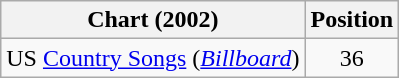<table class="wikitable sortable">
<tr>
<th scope="col">Chart (2002)</th>
<th scope="col">Position</th>
</tr>
<tr>
<td>US <a href='#'>Country Songs</a> (<em><a href='#'>Billboard</a></em>)</td>
<td align="center">36</td>
</tr>
</table>
